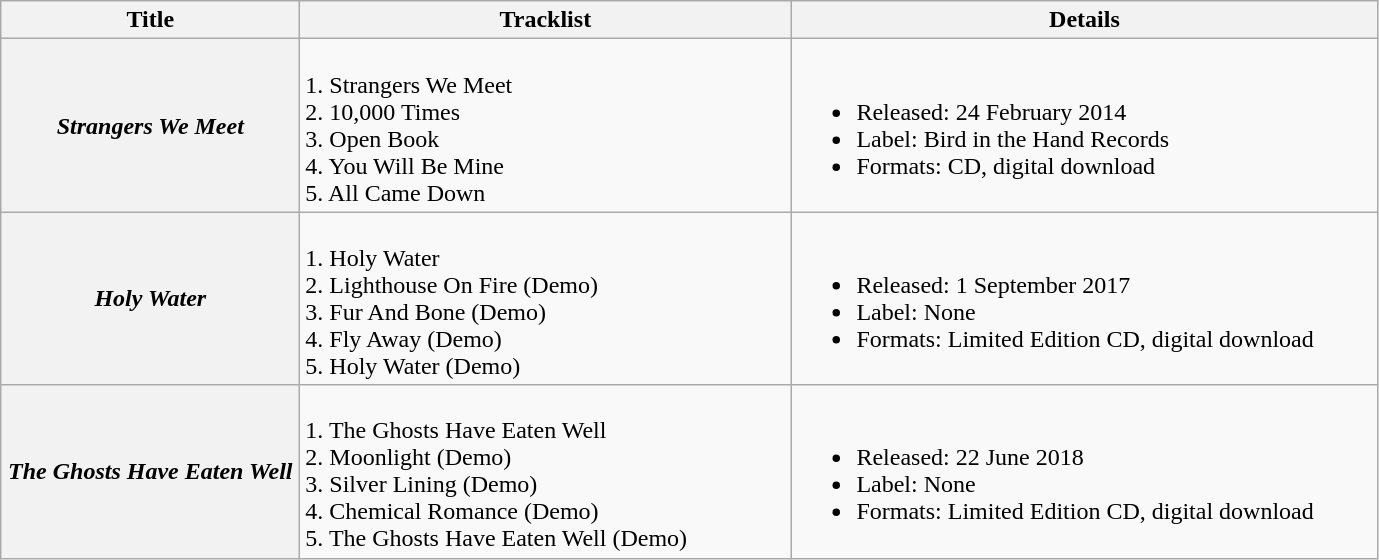<table class="wikitable plainrowheaders" style="text-align:left;">
<tr>
<th scope="col" style="width:12em;">Title</th>
<th scope="col" style="width:20em;">Tracklist</th>
<th scope="col" style="width:24em;">Details</th>
</tr>
<tr>
<th scope="row"><em>Strangers We Meet</em></th>
<td><br>1. Strangers We Meet<br>	
2. 10,000 Times<br>
3. Open Book<br>	
4. You Will Be Mine<br>
5. All Came Down</td>
<td><br><ul><li>Released: 24 February 2014</li><li>Label: Bird in the Hand Records</li><li>Formats: CD, digital download</li></ul></td>
</tr>
<tr>
<th scope="row"><em>Holy Water</em></th>
<td><br>1. Holy Water<br>
2. Lighthouse On Fire (Demo)<br>
3. Fur And Bone (Demo)<br>
4. Fly Away (Demo)<br>
5. Holy Water (Demo)</td>
<td><br><ul><li>Released: 1 September 2017</li><li>Label: None</li><li>Formats: Limited Edition CD, digital download</li></ul></td>
</tr>
<tr>
<th scope="row"><em>The Ghosts Have Eaten Well</em></th>
<td><br>1. The Ghosts Have Eaten Well<br>
2. Moonlight (Demo)<br>
3. Silver Lining (Demo)<br>
4. Chemical Romance (Demo)<br>
5. The Ghosts Have Eaten Well (Demo)</td>
<td><br><ul><li>Released: 22 June 2018</li><li>Label: None</li><li>Formats: Limited Edition CD, digital download</li></ul></td>
</tr>
</table>
